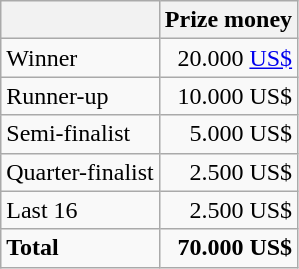<table class="wikitable sortable">
<tr>
<th></th>
<th>Prize money</th>
</tr>
<tr>
<td>Winner</td>
<td style="text-align:right">20.000 <a href='#'>US$</a></td>
</tr>
<tr>
<td>Runner-up</td>
<td style="text-align:right">10.000 US$</td>
</tr>
<tr>
<td>Semi-finalist</td>
<td style="text-align:right">5.000 US$</td>
</tr>
<tr>
<td>Quarter-finalist</td>
<td style="text-align:right">2.500 US$</td>
</tr>
<tr>
<td>Last 16</td>
<td style="text-align:right">2.500 US$</td>
</tr>
<tr>
<td><strong>Total</strong></td>
<td style="text-align:right"><strong>70.000 US$</strong></td>
</tr>
</table>
